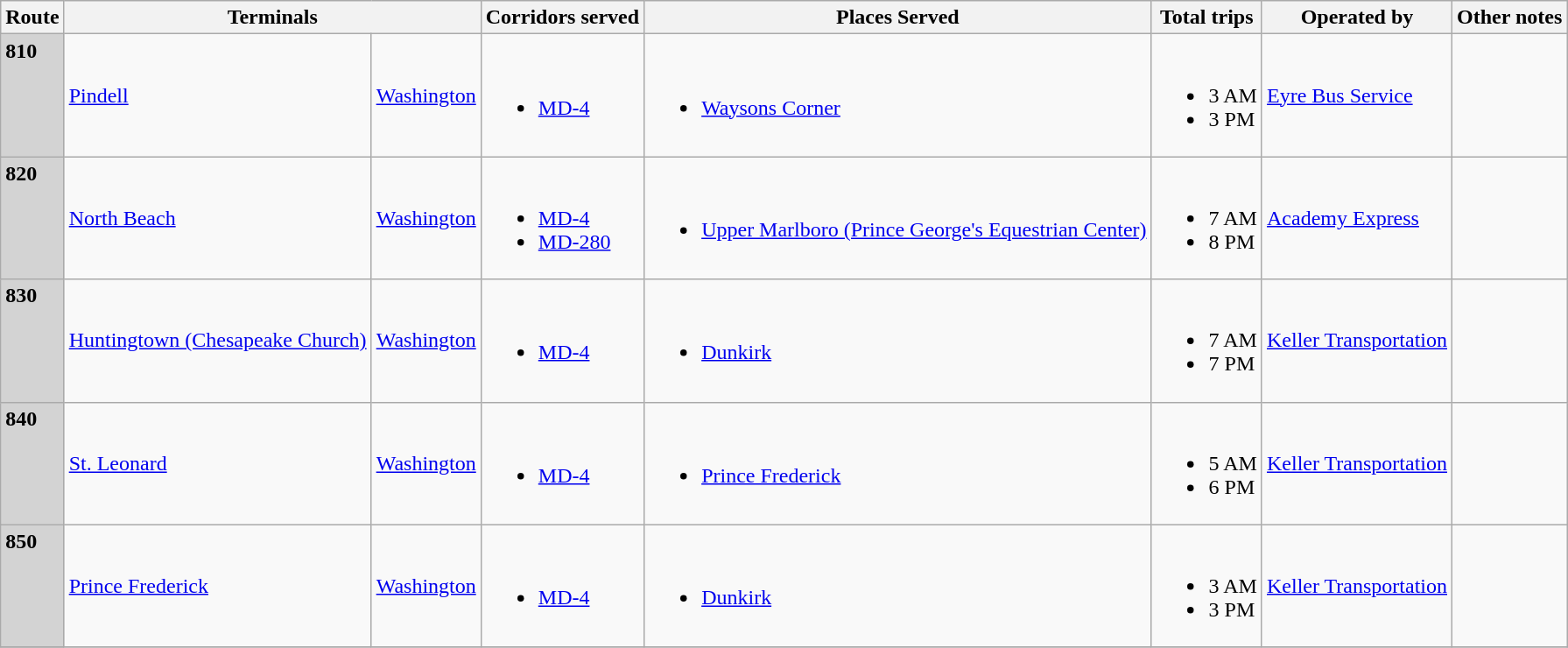<table class="wikitable">
<tr>
<th>Route</th>
<th colspan="2">Terminals</th>
<th>Corridors served</th>
<th>Places Served</th>
<th>Total trips</th>
<th>Operated by</th>
<th>Other notes</th>
</tr>
<tr>
<td style="background:lightgray; color:black; vertical-align:top"><div><strong>810</strong></div></td>
<td><a href='#'>Pindell</a></td>
<td><a href='#'>Washington</a></td>
<td><br><ul><li><a href='#'>MD-4</a></li></ul></td>
<td><br><ul><li><a href='#'>Waysons Corner</a></li></ul></td>
<td><br><ul><li>3 AM</li><li>3 PM</li></ul></td>
<td><a href='#'>Eyre Bus Service</a></td>
<td></td>
</tr>
<tr>
<td style="background:lightgray; color:black; vertical-align:top"><div><strong>820</strong></div></td>
<td><a href='#'>North Beach</a></td>
<td><a href='#'>Washington</a></td>
<td><br><ul><li><a href='#'>MD-4</a></li><li><a href='#'>MD-280</a></li></ul></td>
<td><br><ul><li><a href='#'>Upper Marlboro (Prince George's Equestrian Center)</a></li></ul></td>
<td><br><ul><li>7 AM</li><li>8 PM</li></ul></td>
<td><a href='#'>Academy Express</a></td>
<td></td>
</tr>
<tr>
<td style="background:lightgray; color:black; vertical-align:top"><div><strong>830</strong></div></td>
<td><a href='#'>Huntingtown (Chesapeake Church)</a></td>
<td><a href='#'>Washington</a></td>
<td><br><ul><li><a href='#'>MD-4</a></li></ul></td>
<td><br><ul><li><a href='#'>Dunkirk</a></li></ul></td>
<td><br><ul><li>7 AM</li><li>7 PM</li></ul></td>
<td><a href='#'>Keller Transportation</a></td>
<td></td>
</tr>
<tr>
<td style="background:lightgray; color:black; vertical-align:top"><div><strong>840</strong></div></td>
<td><a href='#'>St. Leonard</a></td>
<td><a href='#'>Washington</a></td>
<td><br><ul><li><a href='#'>MD-4</a></li></ul></td>
<td><br><ul><li><a href='#'>Prince Frederick</a></li></ul></td>
<td><br><ul><li>5 AM</li><li>6 PM</li></ul></td>
<td><a href='#'>Keller Transportation</a></td>
<td></td>
</tr>
<tr>
<td style="background:lightgray; color:black; vertical-align:top"><div><strong>850</strong></div></td>
<td><a href='#'>Prince Frederick</a></td>
<td><a href='#'>Washington</a></td>
<td><br><ul><li><a href='#'>MD-4</a></li></ul></td>
<td><br><ul><li><a href='#'>Dunkirk</a></li></ul></td>
<td><br><ul><li>3 AM</li><li>3 PM</li></ul></td>
<td><a href='#'>Keller Transportation</a></td>
<td></td>
</tr>
<tr>
</tr>
</table>
